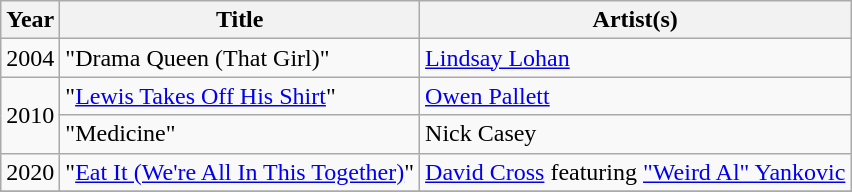<table class="wikitable sortable">
<tr>
<th>Year</th>
<th>Title</th>
<th>Artist(s)</th>
</tr>
<tr>
<td>2004</td>
<td>"Drama Queen (That Girl)"</td>
<td><a href='#'>Lindsay Lohan</a></td>
</tr>
<tr>
<td rowspan="2">2010</td>
<td>"<a href='#'>Lewis Takes Off His Shirt</a>"</td>
<td><a href='#'>Owen Pallett</a></td>
</tr>
<tr>
<td>"Medicine"</td>
<td>Nick Casey</td>
</tr>
<tr>
<td>2020</td>
<td>"<a href='#'>Eat It (We're All In This Together)</a>"</td>
<td><a href='#'>David Cross</a> featuring <a href='#'>"Weird Al" Yankovic</a></td>
</tr>
<tr>
</tr>
</table>
